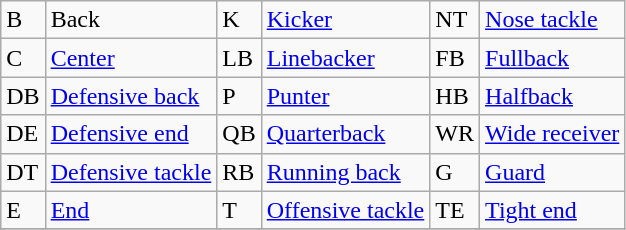<table class="wikitable">
<tr>
<td>B</td>
<td>Back</td>
<td>K</td>
<td><a href='#'>Kicker</a></td>
<td>NT</td>
<td><a href='#'>Nose tackle</a></td>
</tr>
<tr>
<td>C</td>
<td><a href='#'>Center</a></td>
<td>LB</td>
<td><a href='#'>Linebacker</a></td>
<td>FB</td>
<td><a href='#'>Fullback</a></td>
</tr>
<tr>
<td>DB</td>
<td><a href='#'>Defensive back</a></td>
<td>P</td>
<td><a href='#'>Punter</a></td>
<td>HB</td>
<td><a href='#'>Halfback</a></td>
</tr>
<tr>
<td>DE</td>
<td><a href='#'>Defensive end</a></td>
<td>QB</td>
<td><a href='#'>Quarterback</a></td>
<td>WR</td>
<td><a href='#'>Wide receiver</a></td>
</tr>
<tr>
<td>DT</td>
<td><a href='#'>Defensive tackle</a></td>
<td>RB</td>
<td><a href='#'>Running back</a></td>
<td>G</td>
<td><a href='#'>Guard</a></td>
</tr>
<tr>
<td>E</td>
<td><a href='#'>End</a></td>
<td>T</td>
<td><a href='#'>Offensive tackle</a></td>
<td>TE</td>
<td><a href='#'>Tight end</a></td>
</tr>
<tr>
</tr>
</table>
